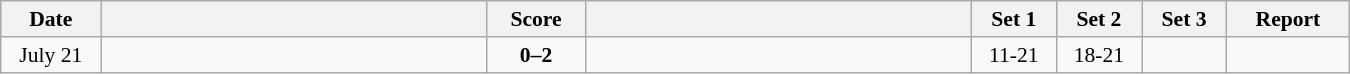<table class="wikitable" style="text-align: center; font-size:90% ">
<tr>
<th width="60">Date</th>
<th align="right" width="250"></th>
<th width="60">Score</th>
<th align="left" width="250"></th>
<th width="50">Set 1</th>
<th width="50">Set 2</th>
<th width="50">Set 3</th>
<th width="75">Report</th>
</tr>
<tr>
<td>July 21</td>
<td align=left></td>
<td align=center><strong>0–2</strong></td>
<td align=left><strong></strong></td>
<td>11-21</td>
<td>18-21</td>
<td></td>
<td></td>
</tr>
</table>
